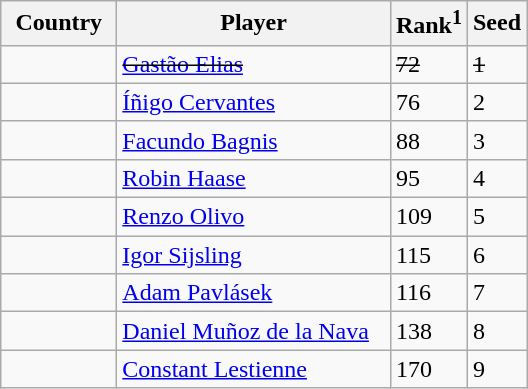<table class="sortable wikitable">
<tr>
<th width="70">Country</th>
<th width="175">Player</th>
<th>Rank<sup>1</sup></th>
<th>Seed</th>
</tr>
<tr>
<td><s></s></td>
<td><s><a href='#'>Gastão Elias</a></s></td>
<td><s>72</s></td>
<td><s>1</s></td>
</tr>
<tr>
<td></td>
<td><a href='#'>Íñigo Cervantes</a></td>
<td>76</td>
<td>2</td>
</tr>
<tr>
<td></td>
<td><a href='#'>Facundo Bagnis</a></td>
<td>88</td>
<td>3</td>
</tr>
<tr>
<td></td>
<td><a href='#'>Robin Haase</a></td>
<td>95</td>
<td>4</td>
</tr>
<tr>
<td></td>
<td><a href='#'>Renzo Olivo</a></td>
<td>109</td>
<td>5</td>
</tr>
<tr>
<td></td>
<td><a href='#'>Igor Sijsling</a></td>
<td>115</td>
<td>6</td>
</tr>
<tr>
<td></td>
<td><a href='#'>Adam Pavlásek</a></td>
<td>116</td>
<td>7</td>
</tr>
<tr>
<td></td>
<td><a href='#'>Daniel Muñoz de la Nava</a></td>
<td>138</td>
<td>8</td>
</tr>
<tr>
<td></td>
<td><a href='#'>Constant Lestienne</a></td>
<td>170</td>
<td>9</td>
</tr>
</table>
